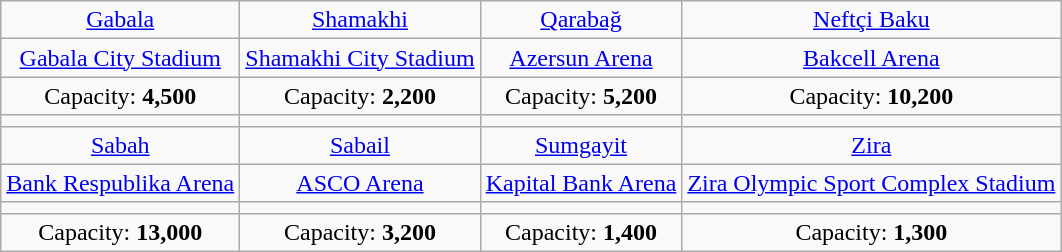<table class="wikitable" style="text-align:center">
<tr>
<td><a href='#'>Gabala</a></td>
<td><a href='#'>Shamakhi</a></td>
<td><a href='#'>Qarabağ</a></td>
<td><a href='#'>Neftçi Baku</a></td>
</tr>
<tr>
<td><a href='#'>Gabala City Stadium</a></td>
<td><a href='#'>Shamakhi City Stadium</a></td>
<td><a href='#'>Azersun Arena</a></td>
<td><a href='#'>Bakcell Arena</a></td>
</tr>
<tr>
<td>Capacity: <strong>4,500</strong></td>
<td>Capacity: <strong>2,200</strong></td>
<td>Capacity: <strong>5,200</strong></td>
<td>Capacity: <strong>10,200</strong></td>
</tr>
<tr>
<td></td>
<td></td>
<td></td>
<td></td>
</tr>
<tr>
<td><a href='#'>Sabah</a></td>
<td><a href='#'>Sabail</a></td>
<td><a href='#'>Sumgayit</a></td>
<td><a href='#'>Zira</a></td>
</tr>
<tr>
<td><a href='#'>Bank Respublika Arena</a></td>
<td><a href='#'>ASCO Arena</a></td>
<td><a href='#'>Kapital Bank Arena</a></td>
<td><a href='#'>Zira Olympic Sport Complex Stadium</a></td>
</tr>
<tr>
<td></td>
<td></td>
<td></td>
<td></td>
</tr>
<tr>
<td>Capacity: <strong>13,000</strong></td>
<td>Capacity: <strong>3,200</strong></td>
<td>Capacity: <strong>1,400</strong></td>
<td>Capacity: <strong>1,300</strong></td>
</tr>
</table>
